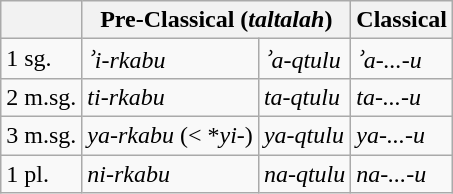<table class="wikitable">
<tr>
<th></th>
<th colspan="2">Pre-Classical (<em>taltalah</em>)</th>
<th>Classical</th>
</tr>
<tr>
<td>1 sg.</td>
<td><em>ʾi-rkabu</em></td>
<td><em>ʾa-qtulu</em></td>
<td><em>ʾa-...-u</em></td>
</tr>
<tr>
<td>2 m.sg.</td>
<td><em>ti-rkabu</em></td>
<td><em>ta-qtulu</em></td>
<td><em>ta-...-u</em></td>
</tr>
<tr>
<td>3 m.sg.</td>
<td><em>ya-rkabu</em> (< *<em>yi-</em>)</td>
<td><em>ya-qtulu</em></td>
<td><em>ya-...-u</em></td>
</tr>
<tr>
<td>1 pl.</td>
<td><em>ni-rkabu</em></td>
<td><em>na-qtulu</em></td>
<td><em>na-...-u</em></td>
</tr>
</table>
